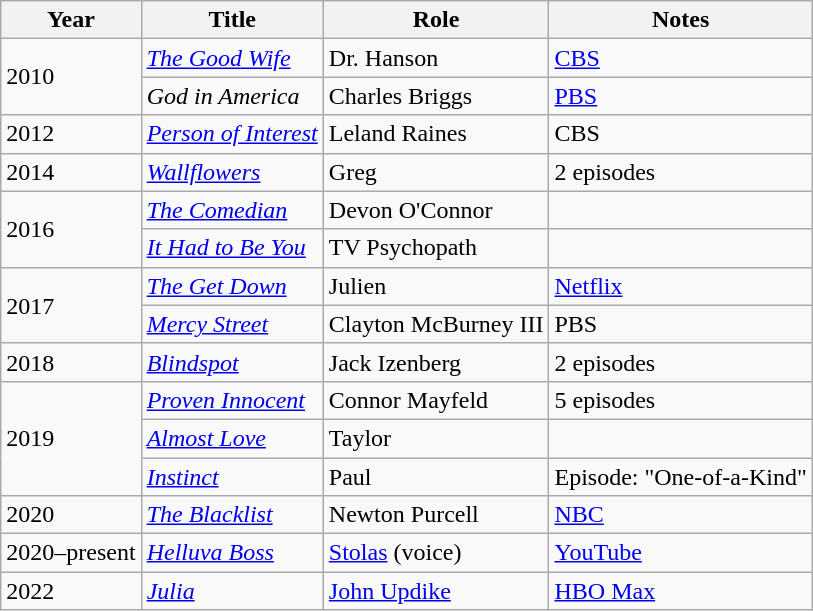<table class="wikitable">
<tr>
<th>Year</th>
<th>Title</th>
<th>Role</th>
<th>Notes</th>
</tr>
<tr>
<td rowspan="2">2010</td>
<td><em><a href='#'>The Good Wife</a></em></td>
<td>Dr. Hanson</td>
<td><a href='#'>CBS</a></td>
</tr>
<tr>
<td><em>God in America</em></td>
<td>Charles Briggs</td>
<td><a href='#'>PBS</a></td>
</tr>
<tr>
<td>2012</td>
<td><a href='#'><em>Person of Interest</em></a></td>
<td>Leland Raines</td>
<td>CBS</td>
</tr>
<tr>
<td>2014</td>
<td><em><a href='#'>Wallflowers</a></em></td>
<td>Greg</td>
<td>2 episodes</td>
</tr>
<tr>
<td rowspan="2">2016</td>
<td><a href='#'><em>The Comedian</em></a></td>
<td>Devon O'Connor</td>
<td></td>
</tr>
<tr>
<td><a href='#'><em>It Had to Be You</em></a></td>
<td>TV Psychopath</td>
<td></td>
</tr>
<tr>
<td rowspan="2">2017</td>
<td><em><a href='#'>The Get Down</a></em></td>
<td>Julien</td>
<td><a href='#'>Netflix</a></td>
</tr>
<tr>
<td><em><a href='#'>Mercy Street</a></em></td>
<td>Clayton McBurney III</td>
<td>PBS</td>
</tr>
<tr>
<td>2018</td>
<td><em><a href='#'>Blindspot</a></em></td>
<td>Jack Izenberg</td>
<td>2 episodes</td>
</tr>
<tr>
<td rowspan="3">2019</td>
<td><em><a href='#'>Proven Innocent</a></em></td>
<td>Connor Mayfeld</td>
<td>5 episodes</td>
</tr>
<tr>
<td><em><a href='#'>Almost Love</a></em></td>
<td>Taylor</td>
<td></td>
</tr>
<tr>
<td><em><a href='#'>Instinct</a></em></td>
<td>Paul</td>
<td>Episode: "One-of-a-Kind"</td>
</tr>
<tr>
<td>2020</td>
<td><em><a href='#'>The Blacklist</a></em></td>
<td>Newton Purcell</td>
<td><a href='#'>NBC</a></td>
</tr>
<tr>
<td>2020–present</td>
<td><em><a href='#'>Helluva Boss</a></em></td>
<td><a href='#'>Stolas</a> (voice)</td>
<td><a href='#'>YouTube</a></td>
</tr>
<tr>
<td>2022</td>
<td><a href='#'><em>Julia</em></a></td>
<td><a href='#'>John Updike</a></td>
<td><a href='#'>HBO Max</a></td>
</tr>
</table>
